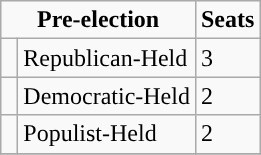<table class= "wikitable">
<tr>
<td colspan= "2" rowspan= "1" align= "center" valign= "top"><strong>Pre-election</strong></td>
<td valign= "top"><strong>Seats</strong><br></td>
</tr>
<tr>
<td style="background-color:"> </td>
<td>Republican-Held</td>
<td>3</td>
</tr>
<tr>
<td style="background-color:"> </td>
<td>Democratic-Held</td>
<td>2</td>
</tr>
<tr>
<td style="background-color:"> </td>
<td>Populist-Held</td>
<td>2</td>
</tr>
<tr>
</tr>
</table>
